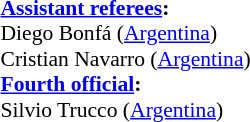<table width=50% style="font-size: 90%">
<tr>
<td><br><strong><a href='#'>Assistant referees</a>:</strong>
<br>Diego Bonfá (<a href='#'>Argentina</a>)
<br>Cristian Navarro (<a href='#'>Argentina</a>)
<br><strong><a href='#'>Fourth official</a>:</strong>
<br>Silvio Trucco (<a href='#'>Argentina</a>)</td>
</tr>
</table>
